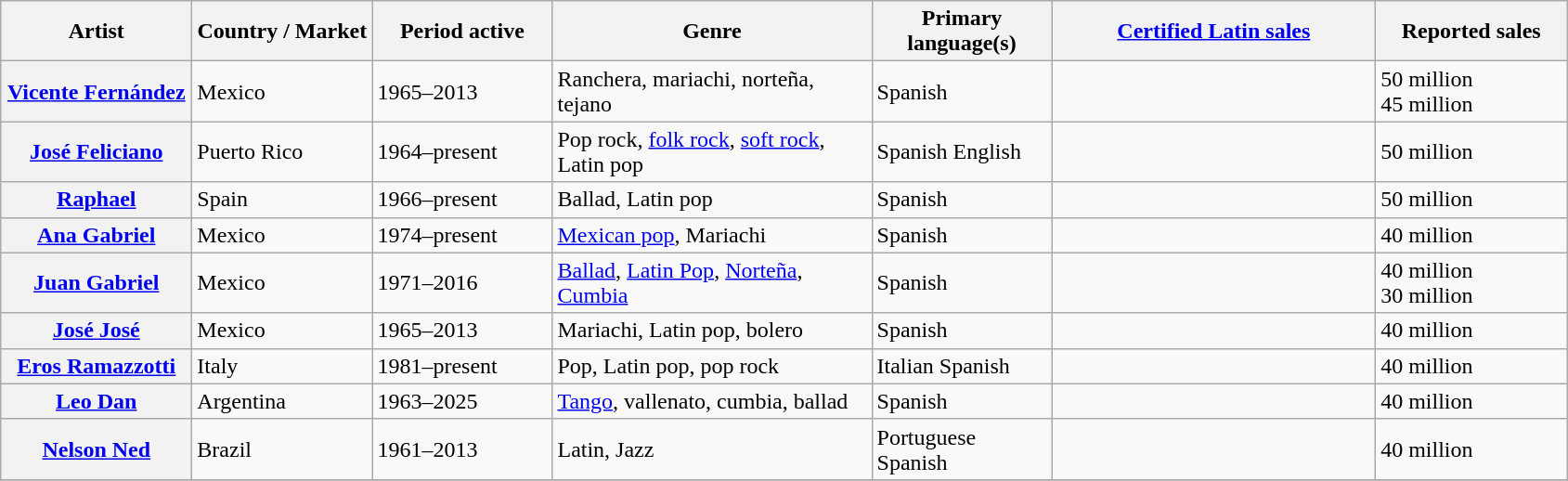<table class="wikitable plainrowheaders sortable">
<tr>
<th scope="col" style="width:130px;">Artist</th>
<th scope="col" style="width:122px;">Country / Market</th>
<th scope="col" style="width:122px;">Period active</th>
<th scope="col" style="width:222px;">Genre</th>
<th scope="col" style="width:122px;">Primary language(s)</th>
<th scope="col" style="width:225px;"><a href='#'>Certified Latin sales</a></th>
<th scope="col" style="width:130px;">Reported sales</th>
</tr>
<tr>
<th scope="row"><a href='#'>Vicente Fernández</a></th>
<td>Mexico</td>
<td>1965–2013</td>
<td>Ranchera, mariachi, norteña, tejano</td>
<td>Spanish</td>
<td><small></small><br></td>
<td>50 million<br>45 million</td>
</tr>
<tr>
<th scope="row"><a href='#'>José Feliciano</a></th>
<td>Puerto Rico</td>
<td>1964–present</td>
<td>Pop rock, <a href='#'>folk rock</a>, <a href='#'>soft rock</a>, Latin pop</td>
<td>Spanish  English</td>
<td><small></small><br></td>
<td>50 million</td>
</tr>
<tr>
<th scope="row"><a href='#'>Raphael</a></th>
<td>Spain</td>
<td>1966–present</td>
<td>Ballad, Latin pop</td>
<td>Spanish</td>
<td></td>
<td>50 million</td>
</tr>
<tr>
<th scope="row"><a href='#'>Ana Gabriel</a></th>
<td>Mexico</td>
<td>1974–present</td>
<td><a href='#'>Mexican pop</a>, Mariachi</td>
<td>Spanish</td>
<td><br></td>
<td>40 million</td>
</tr>
<tr>
<th scope="row"><a href='#'>Juan Gabriel</a></th>
<td>Mexico</td>
<td>1971–2016</td>
<td><a href='#'>Ballad</a>, <a href='#'>Latin Pop</a>, <a href='#'>Norteña</a>, <a href='#'>Cumbia</a></td>
<td>Spanish</td>
<td><small></small><br></td>
<td>40 million<br>30 million</td>
</tr>
<tr>
<th scope="row"><a href='#'>José José</a></th>
<td>Mexico</td>
<td>1965–2013</td>
<td>Mariachi, Latin pop, bolero</td>
<td>Spanish</td>
<td><small></small><br></td>
<td>40 million</td>
</tr>
<tr>
<th scope="row"><a href='#'>Eros Ramazzotti</a></th>
<td>Italy</td>
<td>1981–present</td>
<td>Pop, Latin pop, pop rock</td>
<td>Italian  Spanish</td>
<td><small></small><br></td>
<td>40 million</td>
</tr>
<tr>
<th scope="row"><a href='#'>Leo Dan</a></th>
<td>Argentina</td>
<td>1963–2025</td>
<td><a href='#'>Tango</a>, vallenato, cumbia, ballad</td>
<td>Spanish</td>
<td></td>
<td>40 million</td>
</tr>
<tr>
<th scope="row"><a href='#'>Nelson Ned</a></th>
<td>Brazil</td>
<td>1961–2013</td>
<td>Latin, Jazz</td>
<td>Portuguese  Spanish</td>
<td></td>
<td>40 million</td>
</tr>
<tr>
</tr>
</table>
